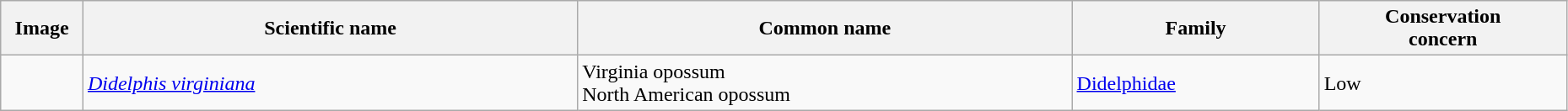<table class="wikitable sortable" style="width:98%">
<tr>
<th width = 5% class="unsortable"><strong>Image</strong></th>
<th width = 30%><strong>Scientific name</strong></th>
<th width = 30%><strong>Common name</strong></th>
<th width = 15%><strong>Family</strong></th>
<th width = 15%><strong>Conservation<br>concern</strong></th>
</tr>
<tr>
<td></td>
<td><em><a href='#'>Didelphis virginiana</a></em></td>
<td>Virginia opossum<br>North American opossum</td>
<td><a href='#'>Didelphidae</a></td>
<td>Low</td>
</tr>
</table>
